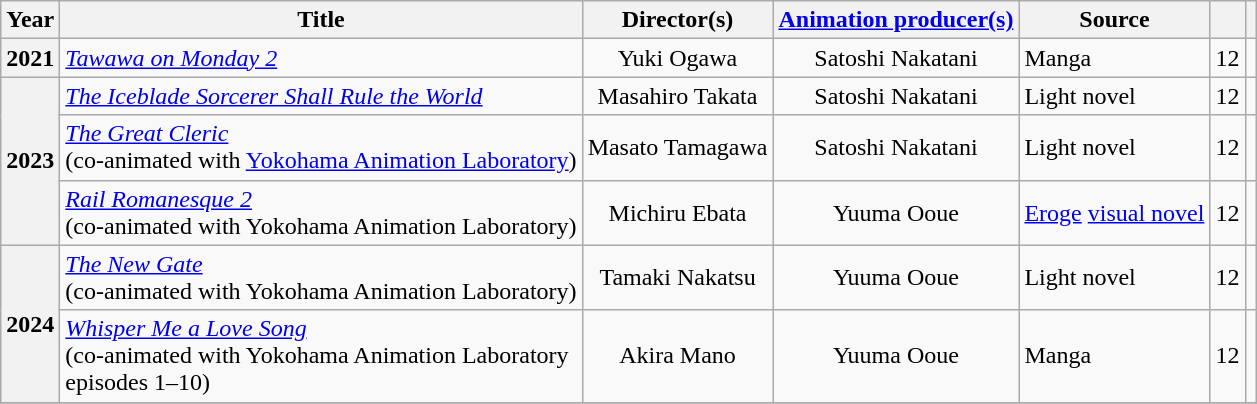<table class="wikitable sortable plainrowheaders">
<tr>
<th scope="col" class="unsortable" width=10>Year</th>
<th scope="col">Title</th>
<th scope="col">Director(s)</th>
<th scope="col"><a href='#'>Animation producer(s)</a></th>
<th scope="col">Source</th>
<th scope="col"></th>
<th scope="col" class="unsortable"></th>
</tr>
<tr>
<th scope="row">2021</th>
<td><em><a href='#'>Tawawa on Monday 2</a></em></td>
<td style=text-align:center>Yuki Ogawa</td>
<td style=text-align:center>Satoshi Nakatani</td>
<td>Manga</td>
<td>12</td>
<td></td>
</tr>
<tr>
<th scope="row" rowspan="3">2023</th>
<td><em><a href='#'>The Iceblade Sorcerer Shall Rule the World</a></em></td>
<td style=text-align:center>Masahiro Takata</td>
<td style=text-align:center>Satoshi Nakatani</td>
<td>Light novel</td>
<td>12</td>
<td></td>
</tr>
<tr>
<td><em><a href='#'>The Great Cleric</a></em><br>(co-animated with <a href='#'>Yokohama Animation Laboratory</a>)</td>
<td style=text-align:center>Masato Tamagawa</td>
<td style=text-align:center>Satoshi Nakatani</td>
<td>Light novel</td>
<td>12</td>
<td></td>
</tr>
<tr>
<td><em><a href='#'>Rail Romanesque 2</a></em><br>(co-animated with Yokohama Animation Laboratory)</td>
<td style=text-align:center>Michiru Ebata</td>
<td style=text-align:center>Yuuma Ooue</td>
<td><a href='#'>Eroge</a> <a href='#'>visual novel</a></td>
<td>12</td>
<td></td>
</tr>
<tr>
<th scope="row" rowspan="2">2024</th>
<td><em><a href='#'>The New Gate</a></em><br>(co-animated with Yokohama Animation Laboratory)</td>
<td style=text-align:center>Tamaki Nakatsu</td>
<td style=text-align:center>Yuuma Ooue</td>
<td>Light novel</td>
<td>12</td>
<td></td>
</tr>
<tr>
<td><em><a href='#'>Whisper Me a Love Song</a></em><br>(co-animated with Yokohama Animation Laboratory<br>episodes 1–10)</td>
<td style=text-align:center>Akira Mano</td>
<td style=text-align:center>Yuuma Ooue</td>
<td>Manga</td>
<td>12</td>
<td></td>
</tr>
<tr>
</tr>
</table>
